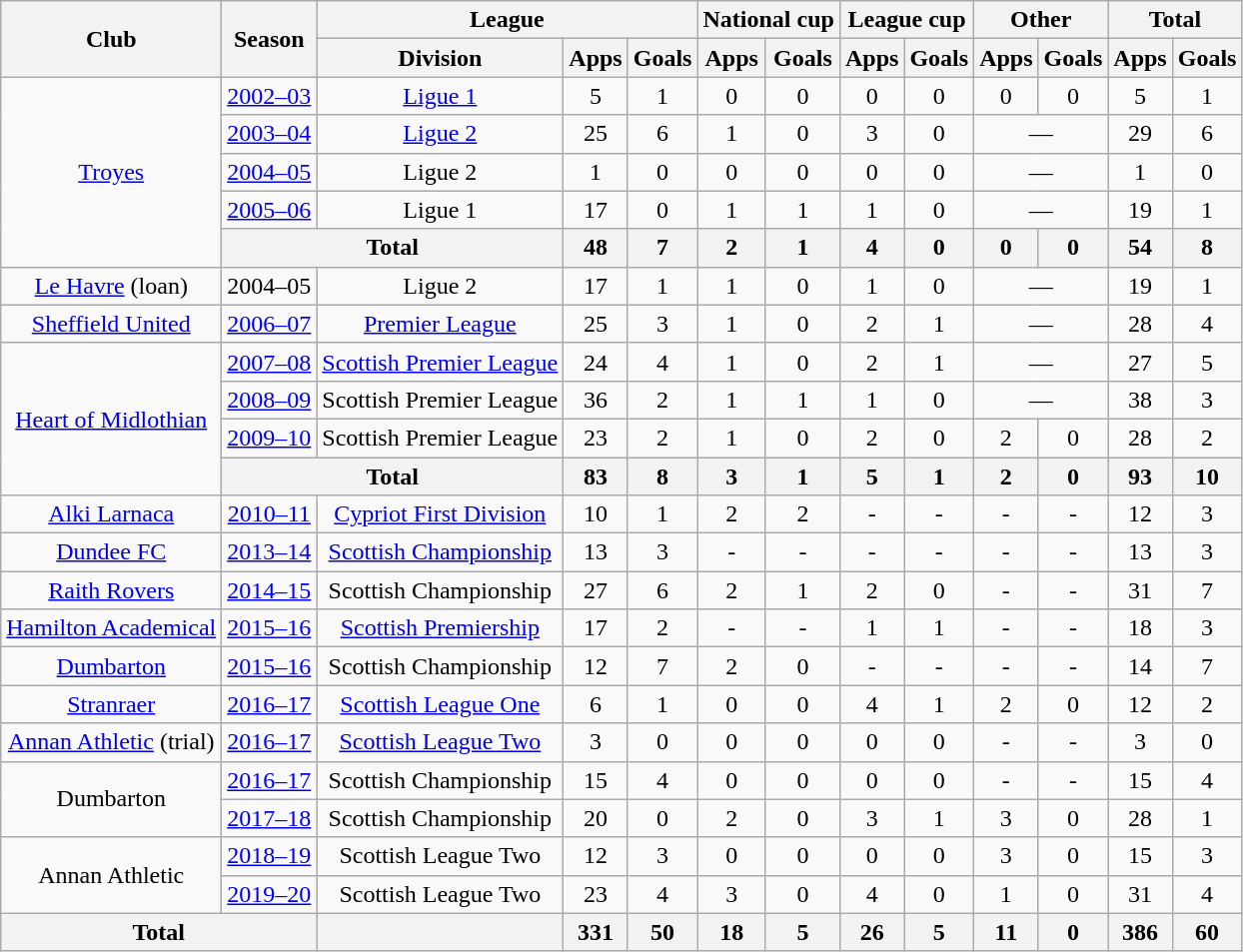<table class="wikitable" style="text-align:center">
<tr>
<th rowspan="2">Club</th>
<th rowspan="2">Season</th>
<th colspan="3">League</th>
<th colspan="2">National cup</th>
<th colspan="2">League cup</th>
<th colspan="2">Other</th>
<th colspan="2">Total</th>
</tr>
<tr>
<th>Division</th>
<th>Apps</th>
<th>Goals</th>
<th>Apps</th>
<th>Goals</th>
<th>Apps</th>
<th>Goals</th>
<th>Apps</th>
<th>Goals</th>
<th>Apps</th>
<th>Goals</th>
</tr>
<tr>
<td rowspan="5"><a href='#'>Troyes</a></td>
<td><a href='#'>2002–03</a></td>
<td><a href='#'>Ligue 1</a></td>
<td>5</td>
<td>1</td>
<td>0</td>
<td>0</td>
<td>0</td>
<td>0</td>
<td>0</td>
<td>0</td>
<td>5</td>
<td>1</td>
</tr>
<tr>
<td><a href='#'>2003–04</a></td>
<td><a href='#'>Ligue 2</a></td>
<td>25</td>
<td>6</td>
<td>1</td>
<td>0</td>
<td>3</td>
<td>0</td>
<td colspan="2">—</td>
<td>29</td>
<td>6</td>
</tr>
<tr>
<td><a href='#'>2004–05</a></td>
<td>Ligue 2</td>
<td>1</td>
<td>0</td>
<td>0</td>
<td>0</td>
<td>0</td>
<td>0</td>
<td colspan="2">—</td>
<td>1</td>
<td>0</td>
</tr>
<tr>
<td><a href='#'>2005–06</a></td>
<td>Ligue 1</td>
<td>17</td>
<td>0</td>
<td>1</td>
<td>1</td>
<td>1</td>
<td>0</td>
<td colspan="2">—</td>
<td>19</td>
<td>1</td>
</tr>
<tr>
<th colspan="2">Total</th>
<th>48</th>
<th>7</th>
<th>2</th>
<th>1</th>
<th>4</th>
<th>0</th>
<th>0</th>
<th>0</th>
<th>54</th>
<th>8</th>
</tr>
<tr>
<td><a href='#'>Le Havre</a> (loan)</td>
<td>2004–05</td>
<td>Ligue 2</td>
<td>17</td>
<td>1</td>
<td>1</td>
<td>0</td>
<td>1</td>
<td>0</td>
<td colspan="2">—</td>
<td>19</td>
<td>1</td>
</tr>
<tr>
<td><a href='#'>Sheffield United</a></td>
<td><a href='#'>2006–07</a></td>
<td><a href='#'>Premier League</a></td>
<td>25</td>
<td>3</td>
<td>1</td>
<td>0</td>
<td>2</td>
<td>1</td>
<td colspan="2">—</td>
<td>28</td>
<td>4</td>
</tr>
<tr>
<td rowspan="4"><a href='#'>Heart of Midlothian</a></td>
<td><a href='#'>2007–08</a></td>
<td><a href='#'>Scottish Premier League</a></td>
<td>24</td>
<td>4</td>
<td>1</td>
<td>0</td>
<td>2</td>
<td>1</td>
<td colspan="2">—</td>
<td>27</td>
<td>5</td>
</tr>
<tr>
<td><a href='#'>2008–09</a></td>
<td>Scottish Premier League</td>
<td>36</td>
<td>2</td>
<td>1</td>
<td>1</td>
<td>1</td>
<td>0</td>
<td colspan="2">—</td>
<td>38</td>
<td>3</td>
</tr>
<tr>
<td><a href='#'>2009–10</a></td>
<td>Scottish Premier League</td>
<td>23</td>
<td>2</td>
<td>1</td>
<td>0</td>
<td>2</td>
<td>0</td>
<td>2</td>
<td>0</td>
<td>28</td>
<td>2</td>
</tr>
<tr>
<th colspan="2">Total</th>
<th>83</th>
<th>8</th>
<th>3</th>
<th>1</th>
<th>5</th>
<th>1</th>
<th>2</th>
<th>0</th>
<th>93</th>
<th>10</th>
</tr>
<tr>
<td><a href='#'>Alki Larnaca</a></td>
<td><a href='#'>2010–11</a></td>
<td><a href='#'>Cypriot First Division</a></td>
<td>10</td>
<td>1</td>
<td>2</td>
<td>2</td>
<td>-</td>
<td>-</td>
<td>-</td>
<td>-</td>
<td>12</td>
<td>3</td>
</tr>
<tr>
<td><a href='#'>Dundee FC</a></td>
<td><a href='#'>2013–14</a></td>
<td><a href='#'>Scottish Championship</a></td>
<td>13</td>
<td>3</td>
<td>-</td>
<td>-</td>
<td>-</td>
<td>-</td>
<td>-</td>
<td>-</td>
<td>13</td>
<td>3</td>
</tr>
<tr>
<td><a href='#'>Raith Rovers</a></td>
<td><a href='#'>2014–15</a></td>
<td>Scottish Championship</td>
<td>27</td>
<td>6</td>
<td>2</td>
<td>1</td>
<td>2</td>
<td>0</td>
<td>-</td>
<td>-</td>
<td>31</td>
<td>7</td>
</tr>
<tr>
<td><a href='#'>Hamilton Academical</a></td>
<td><a href='#'>2015–16</a></td>
<td><a href='#'>Scottish Premiership</a></td>
<td>17</td>
<td>2</td>
<td>-</td>
<td>-</td>
<td>1</td>
<td>1</td>
<td>-</td>
<td>-</td>
<td>18</td>
<td>3</td>
</tr>
<tr>
<td><a href='#'>Dumbarton</a></td>
<td><a href='#'>2015–16</a></td>
<td>Scottish Championship</td>
<td>12</td>
<td>7</td>
<td>2</td>
<td>0</td>
<td>-</td>
<td>-</td>
<td>-</td>
<td>-</td>
<td>14</td>
<td>7</td>
</tr>
<tr>
<td><a href='#'>Stranraer</a></td>
<td><a href='#'>2016–17</a></td>
<td><a href='#'>Scottish League One</a></td>
<td>6</td>
<td>1</td>
<td>0</td>
<td>0</td>
<td>4</td>
<td>1</td>
<td>2</td>
<td>0</td>
<td>12</td>
<td>2</td>
</tr>
<tr>
<td><a href='#'>Annan Athletic</a> (trial)</td>
<td><a href='#'>2016–17</a></td>
<td><a href='#'>Scottish League Two</a></td>
<td>3</td>
<td>0</td>
<td>0</td>
<td>0</td>
<td>0</td>
<td>0</td>
<td>-</td>
<td>-</td>
<td>3</td>
<td>0</td>
</tr>
<tr>
<td rowspan="2">Dumbarton</td>
<td><a href='#'>2016–17</a></td>
<td>Scottish Championship</td>
<td>15</td>
<td>4</td>
<td>0</td>
<td>0</td>
<td>0</td>
<td>0</td>
<td>-</td>
<td>-</td>
<td>15</td>
<td>4</td>
</tr>
<tr>
<td><a href='#'>2017–18</a></td>
<td>Scottish Championship</td>
<td>20</td>
<td>0</td>
<td>2</td>
<td>0</td>
<td>3</td>
<td>1</td>
<td>3</td>
<td>0</td>
<td>28</td>
<td>1</td>
</tr>
<tr>
<td rowspan="2">Annan Athletic</td>
<td><a href='#'>2018–19</a></td>
<td>Scottish League Two</td>
<td>12</td>
<td>3</td>
<td>0</td>
<td>0</td>
<td>0</td>
<td>0</td>
<td>3</td>
<td>0</td>
<td>15</td>
<td>3</td>
</tr>
<tr>
<td><a href='#'>2019–20</a></td>
<td>Scottish League Two</td>
<td>23</td>
<td>4</td>
<td>3</td>
<td>0</td>
<td>4</td>
<td>0</td>
<td>1</td>
<td>0</td>
<td>31</td>
<td>4</td>
</tr>
<tr>
<th colspan="2">Total</th>
<th></th>
<th>331</th>
<th>50</th>
<th>18</th>
<th>5</th>
<th>26</th>
<th>5</th>
<th>11</th>
<th>0</th>
<th>386</th>
<th>60</th>
</tr>
</table>
